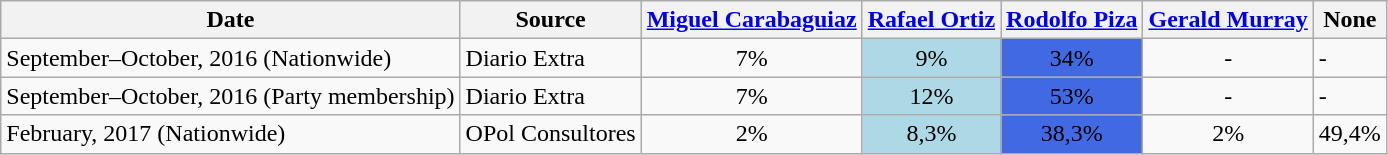<table class="wikitable sortable">
<tr>
<th class="unsortable">Date</th>
<th>Source</th>
<th><a href='#'>Miguel Carabaguiaz</a></th>
<th><a href='#'>Rafael Ortiz</a></th>
<th><a href='#'>Rodolfo Piza</a></th>
<th><a href='#'>Gerald Murray</a></th>
<th>None</th>
</tr>
<tr>
<td>September–October, 2016 (Nationwide)</td>
<td>Diario Extra</td>
<td align="center">7%</td>
<td align="center" style="background:Lightblue">9%</td>
<td align="center" style="background:RoyalBlue">34%</td>
<td align="center">-</td>
<td>-</td>
</tr>
<tr>
<td>September–October, 2016 (Party membership)</td>
<td>Diario Extra</td>
<td align="center">7%</td>
<td align="center" style="background:Lightblue">12%</td>
<td align="center" style="background:RoyalBlue">53%</td>
<td align="center">-</td>
<td>-</td>
</tr>
<tr>
<td>February, 2017 (Nationwide)</td>
<td>OPol Consultores</td>
<td align="center">2%</td>
<td align="center" style="background:Lightblue">8,3%</td>
<td align="center" style="background:RoyalBlue">38,3%</td>
<td align="center">2%</td>
<td align="center">49,4%</td>
</tr>
</table>
